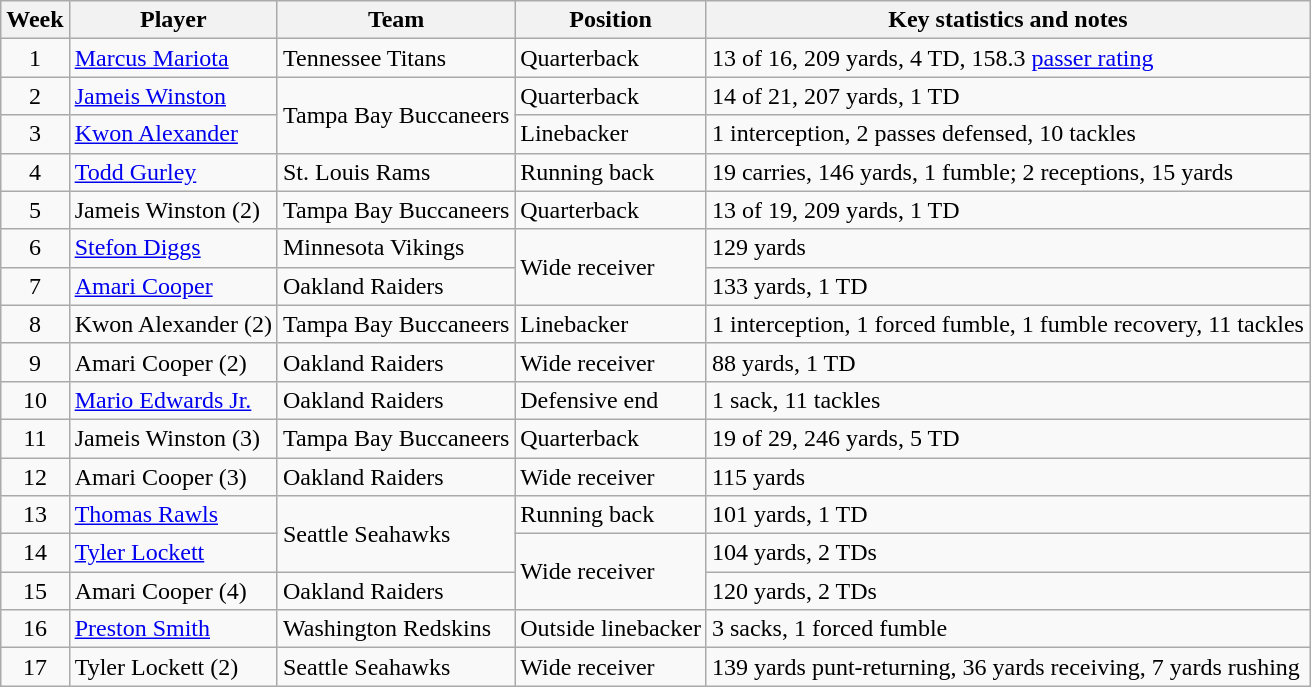<table class="wikitable sortable">
<tr>
<th>Week</th>
<th>Player</th>
<th>Team</th>
<th>Position</th>
<th>Key statistics and notes</th>
</tr>
<tr>
<td align=center>1</td>
<td><a href='#'>Marcus Mariota</a></td>
<td>Tennessee Titans</td>
<td>Quarterback</td>
<td>13 of 16, 209 yards, 4 TD, 158.3 <a href='#'>passer rating</a></td>
</tr>
<tr>
<td align=center>2</td>
<td><a href='#'>Jameis Winston</a></td>
<td rowspan="2">Tampa Bay Buccaneers</td>
<td>Quarterback</td>
<td>14 of 21, 207 yards, 1 TD</td>
</tr>
<tr>
<td align=center>3</td>
<td><a href='#'>Kwon Alexander</a></td>
<td>Linebacker</td>
<td>1 interception, 2 passes defensed, 10 tackles</td>
</tr>
<tr>
<td align=center>4</td>
<td><a href='#'>Todd Gurley</a></td>
<td>St. Louis Rams</td>
<td>Running back</td>
<td>19 carries, 146 yards, 1 fumble; 2 receptions, 15 yards</td>
</tr>
<tr>
<td align=center>5</td>
<td>Jameis Winston (2)</td>
<td>Tampa Bay Buccaneers</td>
<td>Quarterback</td>
<td>13 of 19, 209 yards, 1 TD</td>
</tr>
<tr>
<td align=center>6</td>
<td><a href='#'>Stefon Diggs</a></td>
<td>Minnesota Vikings</td>
<td rowspan="2">Wide receiver</td>
<td>129 yards</td>
</tr>
<tr>
<td align=center>7</td>
<td><a href='#'>Amari Cooper</a></td>
<td>Oakland Raiders</td>
<td>133 yards, 1 TD</td>
</tr>
<tr>
<td align=center>8</td>
<td>Kwon Alexander (2)</td>
<td>Tampa Bay Buccaneers</td>
<td>Linebacker</td>
<td>1 interception, 1 forced fumble, 1 fumble recovery, 11 tackles</td>
</tr>
<tr>
<td align=center>9</td>
<td>Amari Cooper (2)</td>
<td>Oakland Raiders</td>
<td>Wide receiver</td>
<td>88 yards, 1 TD</td>
</tr>
<tr>
<td align=center>10</td>
<td><a href='#'>Mario Edwards Jr.</a></td>
<td>Oakland Raiders</td>
<td>Defensive end</td>
<td>1 sack, 11 tackles</td>
</tr>
<tr>
<td align=center>11</td>
<td>Jameis Winston (3)</td>
<td>Tampa Bay Buccaneers</td>
<td>Quarterback</td>
<td>19 of 29, 246 yards, 5 TD</td>
</tr>
<tr>
<td align=center>12</td>
<td>Amari Cooper (3)</td>
<td>Oakland Raiders</td>
<td>Wide receiver</td>
<td>115 yards</td>
</tr>
<tr>
<td align=center>13</td>
<td><a href='#'>Thomas Rawls</a></td>
<td rowspan="2">Seattle Seahawks</td>
<td>Running back</td>
<td>101 yards, 1 TD</td>
</tr>
<tr>
<td align=center>14</td>
<td><a href='#'>Tyler Lockett</a></td>
<td rowspan="2">Wide receiver</td>
<td>104 yards, 2 TDs</td>
</tr>
<tr>
<td align=center>15</td>
<td>Amari Cooper (4)</td>
<td>Oakland Raiders</td>
<td>120 yards, 2 TDs</td>
</tr>
<tr>
<td align=center>16</td>
<td><a href='#'>Preston Smith</a></td>
<td>Washington Redskins</td>
<td>Outside linebacker</td>
<td>3 sacks, 1 forced fumble</td>
</tr>
<tr>
<td align=center>17</td>
<td>Tyler Lockett (2)</td>
<td>Seattle Seahawks</td>
<td>Wide receiver</td>
<td>139 yards punt-returning, 36 yards receiving, 7 yards rushing</td>
</tr>
</table>
